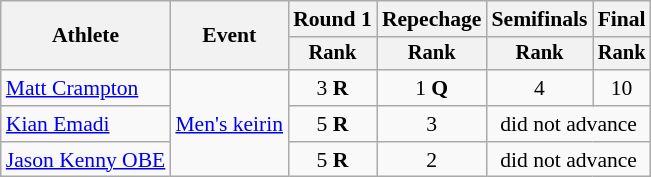<table class="wikitable" style="font-size:90%;">
<tr>
<th rowspan=2>Athlete</th>
<th rowspan=2>Event</th>
<th>Round 1</th>
<th>Repechage</th>
<th>Semifinals</th>
<th>Final</th>
</tr>
<tr style="font-size:95%">
<th>Rank</th>
<th>Rank</th>
<th>Rank</th>
<th>Rank</th>
</tr>
<tr align=center>
<td align=left><a href='#'>Matt Crampton</a></td>
<td style="text-align:left;" rowspan="3"><a href='#'>Men's keirin</a></td>
<td>3 <strong>R</strong></td>
<td>1 <strong>Q</strong></td>
<td>4</td>
<td>10</td>
</tr>
<tr align=center>
<td align=left><a href='#'>Kian Emadi</a></td>
<td>5 <strong>R</strong></td>
<td>3</td>
<td colspan=2>did not advance</td>
</tr>
<tr align=center>
<td align=left><a href='#'>Jason Kenny OBE</a></td>
<td>5 <strong>R</strong></td>
<td>2</td>
<td colspan=2>did not advance</td>
</tr>
</table>
